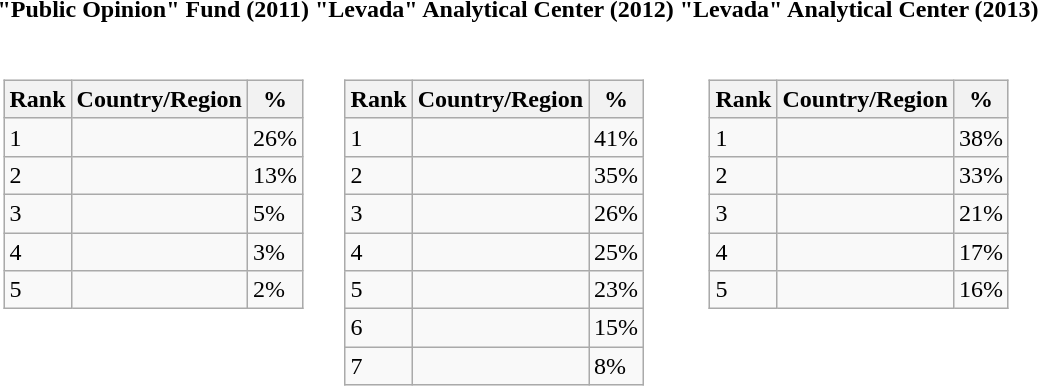<table>
<tr>
<td><strong>"Public Opinion" Fund (2011)</strong></td>
<td><strong>"Levada" Analytical Center (2012)</strong></td>
<td><strong>"Levada" Analytical Center (2013)</strong></td>
</tr>
<tr valign="top">
<td><br><table class="wikitable" style="margin-left:auto;margin-right:auto">
<tr>
<th style="width:2em;">Rank</th>
<th>Country/Region</th>
<th>%</th>
</tr>
<tr>
<td>1</td>
<td></td>
<td>26%</td>
</tr>
<tr>
<td>2</td>
<td></td>
<td>13%</td>
</tr>
<tr>
<td>3</td>
<td></td>
<td>5%</td>
</tr>
<tr>
<td>4</td>
<td></td>
<td>3%</td>
</tr>
<tr>
<td>5</td>
<td></td>
<td>2%</td>
</tr>
</table>
</td>
<td><br><table class="wikitable" style="margin-left:auto;margin-right:auto">
<tr>
<th style="width:2em;">Rank</th>
<th>Country/Region</th>
<th>%</th>
</tr>
<tr>
<td>1</td>
<td></td>
<td>41%</td>
</tr>
<tr>
<td>2</td>
<td></td>
<td>35%</td>
</tr>
<tr>
<td>3</td>
<td></td>
<td>26%</td>
</tr>
<tr>
<td>4</td>
<td></td>
<td>25%</td>
</tr>
<tr>
<td>5</td>
<td></td>
<td>23%</td>
</tr>
<tr>
<td>6</td>
<td></td>
<td>15%</td>
</tr>
<tr>
<td>7</td>
<td></td>
<td>8%</td>
</tr>
</table>
</td>
<td><br><table class="wikitable" style="margin-left:auto;margin-right:auto">
<tr>
<th style="width:2em;">Rank</th>
<th>Country/Region</th>
<th>%</th>
</tr>
<tr>
<td>1</td>
<td></td>
<td>38%</td>
</tr>
<tr>
<td>2</td>
<td></td>
<td>33%</td>
</tr>
<tr>
<td>3</td>
<td></td>
<td>21%</td>
</tr>
<tr>
<td>4</td>
<td></td>
<td>17%</td>
</tr>
<tr>
<td>5</td>
<td></td>
<td>16%</td>
</tr>
</table>
</td>
</tr>
<tr valign="top">
<td colspan=3></td>
</tr>
</table>
